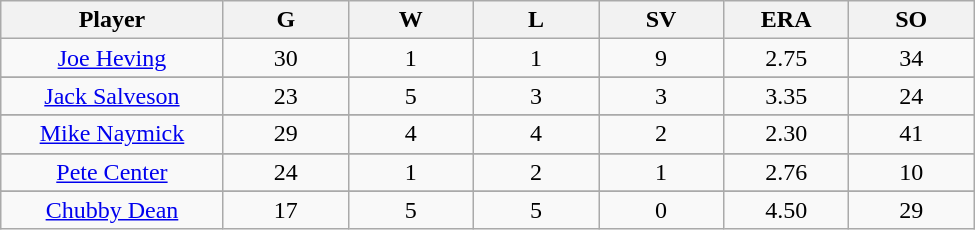<table class="wikitable sortable">
<tr>
<th bgcolor="#DDDDFF" width="16%">Player</th>
<th bgcolor="#DDDDFF" width="9%">G</th>
<th bgcolor="#DDDDFF" width="9%">W</th>
<th bgcolor="#DDDDFF" width="9%">L</th>
<th bgcolor="#DDDDFF" width="9%">SV</th>
<th bgcolor="#DDDDFF" width="9%">ERA</th>
<th bgcolor="#DDDDFF" width="9%">SO</th>
</tr>
<tr align="center">
<td><a href='#'>Joe Heving</a></td>
<td>30</td>
<td>1</td>
<td>1</td>
<td>9</td>
<td>2.75</td>
<td>34</td>
</tr>
<tr>
</tr>
<tr align="center">
<td><a href='#'>Jack Salveson</a></td>
<td>23</td>
<td>5</td>
<td>3</td>
<td>3</td>
<td>3.35</td>
<td>24</td>
</tr>
<tr>
</tr>
<tr align="center">
<td><a href='#'>Mike Naymick</a></td>
<td>29</td>
<td>4</td>
<td>4</td>
<td>2</td>
<td>2.30</td>
<td>41</td>
</tr>
<tr>
</tr>
<tr align="center">
<td><a href='#'>Pete Center</a></td>
<td>24</td>
<td>1</td>
<td>2</td>
<td>1</td>
<td>2.76</td>
<td>10</td>
</tr>
<tr>
</tr>
<tr align="center">
<td><a href='#'>Chubby Dean</a></td>
<td>17</td>
<td>5</td>
<td>5</td>
<td>0</td>
<td>4.50</td>
<td>29</td>
</tr>
</table>
